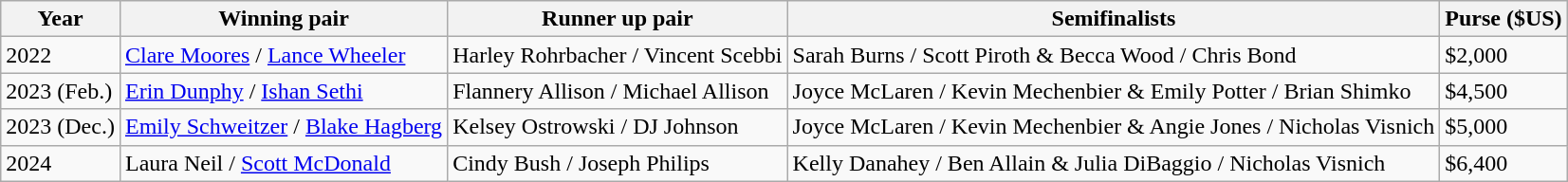<table class="wikitable">
<tr>
<th scope="col">Year</th>
<th scope="col">Winning pair</th>
<th scope="col">Runner up pair</th>
<th scope="col">Semifinalists</th>
<th scope="col">Purse ($US)</th>
</tr>
<tr>
<td>2022</td>
<td> <a href='#'>Clare Moores</a> / <a href='#'>Lance Wheeler</a></td>
<td> Harley Rohrbacher / Vincent Scebbi</td>
<td> Sarah Burns / Scott Piroth &  Becca Wood /  Chris Bond</td>
<td>$2,000</td>
</tr>
<tr>
<td>2023 (Feb.)</td>
<td> <a href='#'>Erin Dunphy</a> / <a href='#'>Ishan Sethi</a></td>
<td> Flannery Allison / Michael Allison</td>
<td> Joyce McLaren /  Kevin Mechenbier &  Emily Potter / Brian Shimko</td>
<td>$4,500</td>
</tr>
<tr>
<td>2023 (Dec.)</td>
<td> <a href='#'>Emily Schweitzer</a> / <a href='#'>Blake Hagberg</a></td>
<td> Kelsey Ostrowski / DJ Johnson</td>
<td> Joyce McLaren /  Kevin Mechenbier  &  Angie Jones / Nicholas Visnich</td>
<td>$5,000</td>
</tr>
<tr>
<td>2024</td>
<td> Laura Neil / <a href='#'>Scott McDonald</a></td>
<td> Cindy Bush / Joseph Philips</td>
<td> Kelly Danahey / Ben Allain &  Julia DiBaggio / Nicholas Visnich</td>
<td>$6,400</td>
</tr>
</table>
